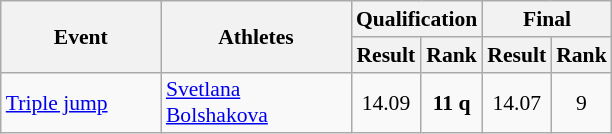<table class="wikitable" border="1" style="font-size:90%">
<tr>
<th rowspan="2" width=100>Event</th>
<th rowspan="2" width=120>Athletes</th>
<th colspan="2">Qualification</th>
<th colspan="2">Final</th>
</tr>
<tr>
<th>Result</th>
<th>Rank</th>
<th>Result</th>
<th>Rank</th>
</tr>
<tr>
<td><a href='#'>Triple jump</a></td>
<td><a href='#'>Svetlana Bolshakova</a></td>
<td align=center>14.09</td>
<td align=center><strong>11 q</strong></td>
<td align=center>14.07</td>
<td align=center>9</td>
</tr>
</table>
